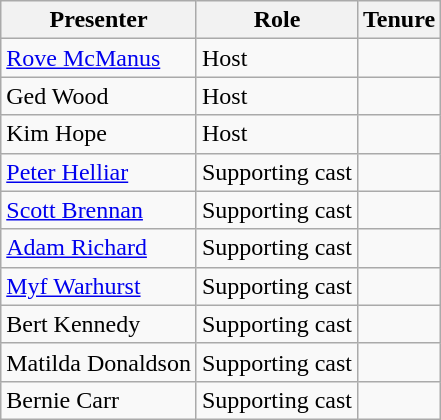<table class="wikitable sortable">
<tr>
<th>Presenter</th>
<th>Role</th>
<th>Tenure</th>
</tr>
<tr>
<td><a href='#'>Rove McManus</a></td>
<td>Host</td>
<td></td>
</tr>
<tr>
<td>Ged Wood</td>
<td>Host</td>
<td></td>
</tr>
<tr>
<td>Kim Hope</td>
<td>Host</td>
<td></td>
</tr>
<tr>
<td><a href='#'>Peter Helliar</a></td>
<td>Supporting cast</td>
<td></td>
</tr>
<tr>
<td><a href='#'>Scott Brennan</a></td>
<td>Supporting cast</td>
<td></td>
</tr>
<tr>
<td><a href='#'>Adam Richard</a></td>
<td>Supporting cast</td>
<td></td>
</tr>
<tr>
<td><a href='#'>Myf Warhurst</a></td>
<td>Supporting cast</td>
<td></td>
</tr>
<tr>
<td>Bert Kennedy</td>
<td>Supporting cast</td>
<td></td>
</tr>
<tr>
<td>Matilda Donaldson</td>
<td>Supporting cast</td>
<td></td>
</tr>
<tr>
<td>Bernie Carr</td>
<td>Supporting cast</td>
<td></td>
</tr>
</table>
